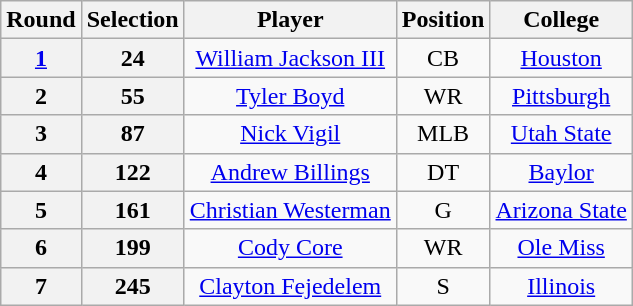<table class="wikitable" style="text-align:center;">
<tr>
<th>Round</th>
<th>Selection</th>
<th>Player</th>
<th>Position</th>
<th>College</th>
</tr>
<tr>
<th><a href='#'>1</a></th>
<th>24</th>
<td><a href='#'>William Jackson III</a></td>
<td>CB</td>
<td><a href='#'>Houston</a></td>
</tr>
<tr>
<th>2</th>
<th>55</th>
<td><a href='#'>Tyler Boyd</a></td>
<td>WR</td>
<td><a href='#'>Pittsburgh</a></td>
</tr>
<tr>
<th>3</th>
<th>87</th>
<td><a href='#'>Nick Vigil</a></td>
<td>MLB</td>
<td><a href='#'>Utah State</a></td>
</tr>
<tr>
<th>4</th>
<th>122</th>
<td><a href='#'>Andrew Billings</a></td>
<td>DT</td>
<td><a href='#'>Baylor</a></td>
</tr>
<tr>
<th>5</th>
<th>161</th>
<td><a href='#'>Christian Westerman</a></td>
<td>G</td>
<td><a href='#'>Arizona State</a></td>
</tr>
<tr>
<th>6</th>
<th>199</th>
<td><a href='#'>Cody Core</a></td>
<td>WR</td>
<td><a href='#'>Ole Miss</a></td>
</tr>
<tr>
<th>7</th>
<th>245</th>
<td><a href='#'>Clayton Fejedelem</a></td>
<td>S</td>
<td><a href='#'>Illinois</a></td>
</tr>
</table>
